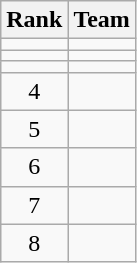<table class="wikitable">
<tr>
<th>Rank</th>
<th>Team</th>
</tr>
<tr>
<td align=center></td>
<td></td>
</tr>
<tr>
<td align=center></td>
<td></td>
</tr>
<tr>
<td align=center></td>
<td></td>
</tr>
<tr>
<td align=center>4</td>
<td></td>
</tr>
<tr>
<td align=center>5</td>
<td></td>
</tr>
<tr>
<td align=center>6</td>
<td></td>
</tr>
<tr>
<td align=center>7</td>
<td></td>
</tr>
<tr>
<td align=center>8</td>
<td></td>
</tr>
</table>
